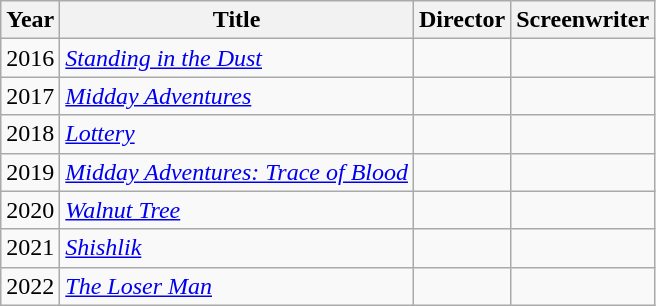<table class="wikitable sortable">
<tr>
<th>Year</th>
<th>Title</th>
<th>Director</th>
<th>Screenwriter</th>
</tr>
<tr>
<td>2016</td>
<td><em><a href='#'>Standing in the Dust</a></em></td>
<td></td>
<td></td>
</tr>
<tr>
<td>2017</td>
<td><em><a href='#'>Midday Adventures</a></em></td>
<td></td>
<td></td>
</tr>
<tr>
<td>2018</td>
<td><em><a href='#'>Lottery</a></em></td>
<td></td>
<td></td>
</tr>
<tr>
<td>2019</td>
<td><em><a href='#'>Midday Adventures: Trace of Blood</a></em></td>
<td></td>
<td></td>
</tr>
<tr>
<td>2020</td>
<td><em><a href='#'>Walnut Tree</a></em></td>
<td></td>
<td></td>
</tr>
<tr>
<td>2021</td>
<td><em><a href='#'>Shishlik</a></em></td>
<td></td>
<td></td>
</tr>
<tr>
<td>2022</td>
<td><em><a href='#'>The Loser Man</a></em></td>
<td></td>
<td></td>
</tr>
</table>
